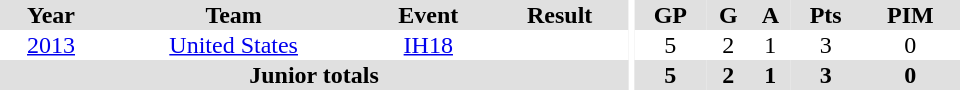<table border="0" cellpadding="1" cellspacing="0" ID="Table3" style="text-align:center; width:40em">
<tr ALIGN="center" bgcolor="#e0e0e0">
<th>Year</th>
<th>Team</th>
<th>Event</th>
<th>Result</th>
<th rowspan="99" bgcolor="#ffffff"></th>
<th>GP</th>
<th>G</th>
<th>A</th>
<th>Pts</th>
<th>PIM</th>
</tr>
<tr>
<td><a href='#'>2013</a></td>
<td><a href='#'>United States</a></td>
<td><a href='#'>IH18</a></td>
<td></td>
<td>5</td>
<td>2</td>
<td>1</td>
<td>3</td>
<td>0</td>
</tr>
<tr bgcolor="#e0e0e0">
<th colspan="4">Junior totals</th>
<th>5</th>
<th>2</th>
<th>1</th>
<th>3</th>
<th>0</th>
</tr>
</table>
